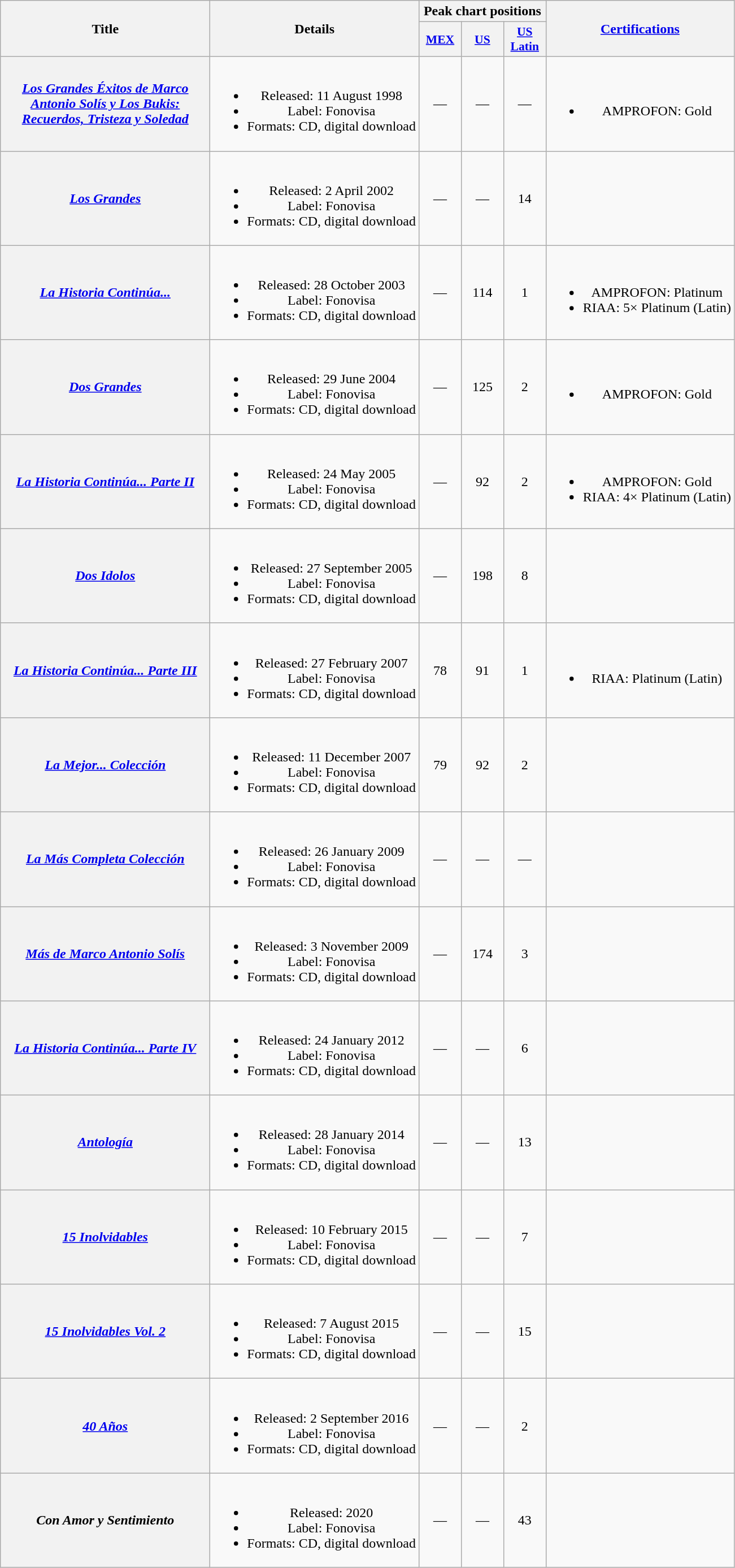<table class="wikitable plainrowheaders" style="text-align:center;">
<tr>
<th scope="col" rowspan="2" style="width:15em;">Title</th>
<th scope="col" rowspan="2">Details</th>
<th scope="col" colspan="3">Peak chart positions</th>
<th scope="col" rowspan="2"><a href='#'>Certifications</a></th>
</tr>
<tr>
<th scope="col" style="width:3em;font-size:90%;"><a href='#'>MEX</a><br></th>
<th scope="col" style="width:3em;font-size:90%;"><a href='#'>US</a><br></th>
<th scope="col" style="width:3em;font-size:90%;"><a href='#'>US<br>Latin</a><br></th>
</tr>
<tr>
<th scope="row"><em><a href='#'>Los Grandes Éxitos de Marco Antonio Solís y Los Bukis: Recuerdos, Tristeza y Soledad</a></em></th>
<td><br><ul><li>Released: 11 August 1998</li><li>Label: Fonovisa</li><li>Formats: CD, digital download</li></ul></td>
<td>—</td>
<td>—</td>
<td>—</td>
<td><br><ul><li>AMPROFON: Gold</li></ul></td>
</tr>
<tr>
<th scope="row"><em><a href='#'>Los Grandes</a></em><br></th>
<td><br><ul><li>Released: 2 April 2002</li><li>Label: Fonovisa</li><li>Formats: CD, digital download</li></ul></td>
<td>—</td>
<td>—</td>
<td>14</td>
<td></td>
</tr>
<tr>
<th scope="row"><em><a href='#'>La Historia Continúa...</a></em></th>
<td><br><ul><li>Released: 28 October 2003</li><li>Label: Fonovisa</li><li>Formats: CD, digital download</li></ul></td>
<td>—</td>
<td>114</td>
<td>1</td>
<td><br><ul><li>AMPROFON: Platinum</li><li>RIAA: 5× Platinum (Latin)</li></ul></td>
</tr>
<tr>
<th scope="row"><em><a href='#'>Dos Grandes</a></em><br></th>
<td><br><ul><li>Released: 29 June 2004</li><li>Label: Fonovisa</li><li>Formats: CD, digital download</li></ul></td>
<td>—</td>
<td>125</td>
<td>2</td>
<td><br><ul><li>AMPROFON: Gold</li></ul></td>
</tr>
<tr>
<th scope="row"><em><a href='#'>La Historia Continúa... Parte II</a></em></th>
<td><br><ul><li>Released: 24 May 2005</li><li>Label: Fonovisa</li><li>Formats: CD, digital download</li></ul></td>
<td>—</td>
<td>92</td>
<td>2</td>
<td><br><ul><li>AMPROFON: Gold</li><li>RIAA: 4× Platinum (Latin)</li></ul></td>
</tr>
<tr>
<th scope="row"><em><a href='#'>Dos Idolos</a></em><br></th>
<td><br><ul><li>Released: 27 September 2005</li><li>Label: Fonovisa</li><li>Formats: CD, digital download</li></ul></td>
<td>—</td>
<td>198</td>
<td>8</td>
<td></td>
</tr>
<tr>
<th scope="row"><em><a href='#'>La Historia Continúa... Parte III</a></em></th>
<td><br><ul><li>Released: 27 February 2007</li><li>Label: Fonovisa</li><li>Formats: CD, digital download</li></ul></td>
<td>78</td>
<td>91</td>
<td>1</td>
<td><br><ul><li>RIAA: Platinum (Latin)</li></ul></td>
</tr>
<tr>
<th scope="row"><em><a href='#'>La Mejor... Colección</a></em></th>
<td><br><ul><li>Released: 11 December 2007</li><li>Label: Fonovisa</li><li>Formats: CD, digital download</li></ul></td>
<td>79</td>
<td>92</td>
<td>2</td>
<td></td>
</tr>
<tr>
<th scope="row"><em><a href='#'>La Más Completa Colección</a></em></th>
<td><br><ul><li>Released: 26 January 2009</li><li>Label: Fonovisa</li><li>Formats: CD, digital download</li></ul></td>
<td>—</td>
<td>—</td>
<td>—</td>
<td></td>
</tr>
<tr>
<th scope="row"><em><a href='#'>Más de Marco Antonio Solís</a></em></th>
<td><br><ul><li>Released: 3 November 2009</li><li>Label: Fonovisa</li><li>Formats: CD, digital download</li></ul></td>
<td>—</td>
<td>174</td>
<td>3</td>
<td></td>
</tr>
<tr>
<th scope="row"><em><a href='#'>La Historia Continúa... Parte IV</a></em></th>
<td><br><ul><li>Released: 24 January 2012</li><li>Label: Fonovisa</li><li>Formats: CD, digital download</li></ul></td>
<td>—</td>
<td>—</td>
<td>6</td>
<td></td>
</tr>
<tr>
<th scope="row"><em><a href='#'>Antología</a></em></th>
<td><br><ul><li>Released: 28 January 2014</li><li>Label: Fonovisa</li><li>Formats: CD, digital download</li></ul></td>
<td>—</td>
<td>—</td>
<td>13</td>
<td></td>
</tr>
<tr>
<th scope="row"><em><a href='#'>15 Inolvidables</a></em></th>
<td><br><ul><li>Released: 10 February 2015</li><li>Label: Fonovisa</li><li>Formats: CD, digital download</li></ul></td>
<td>—</td>
<td>—</td>
<td>7</td>
<td></td>
</tr>
<tr>
<th scope="row"><em><a href='#'>15 Inolvidables Vol. 2</a></em></th>
<td><br><ul><li>Released: 7 August 2015</li><li>Label: Fonovisa</li><li>Formats: CD, digital download</li></ul></td>
<td>—</td>
<td>—</td>
<td>15</td>
<td></td>
</tr>
<tr>
<th scope="row"><em><a href='#'>40 Años</a></em></th>
<td><br><ul><li>Released: 2 September 2016</li><li>Label: Fonovisa</li><li>Formats: CD, digital download</li></ul></td>
<td>—</td>
<td>—</td>
<td>2</td>
<td></td>
</tr>
<tr>
<th scope="row"><em>Con Amor y Sentimiento</em></th>
<td><br><ul><li>Released: 2020</li><li>Label: Fonovisa</li><li>Formats: CD, digital download</li></ul></td>
<td>—</td>
<td>—</td>
<td>43</td>
<td></td>
</tr>
</table>
